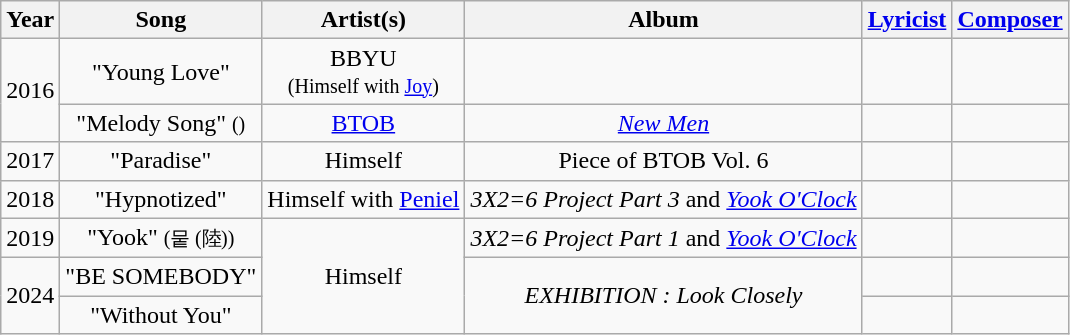<table class="wikitable sortable" style="text-align:center;">
<tr>
<th>Year</th>
<th>Song</th>
<th>Artist(s)</th>
<th>Album</th>
<th scope="col"><a href='#'>Lyricist</a></th>
<th scope="col"><a href='#'>Composer</a></th>
</tr>
<tr>
<td rowspan="2">2016</td>
<td>"Young Love"</td>
<td>BBYU<br><small>(Himself with <a href='#'>Joy</a>)</small></td>
<td></td>
<td></td>
<td></td>
</tr>
<tr>
<td>"Melody Song" <small>()</small></td>
<td><a href='#'>BTOB</a></td>
<td><em><a href='#'>New Men</a></em></td>
<td></td>
<td></td>
</tr>
<tr>
<td>2017</td>
<td>"Paradise"</td>
<td>Himself</td>
<td>Piece of BTOB Vol. 6</td>
<td></td>
<td></td>
</tr>
<tr>
<td>2018</td>
<td>"Hypnotized"</td>
<td>Himself with <a href='#'>Peniel</a></td>
<td><em>3X2=6 Project Part 3</em> and <em><a href='#'>Yook O'Clock</a></em></td>
<td></td>
<td></td>
</tr>
<tr>
<td>2019</td>
<td>"Yook" <small>(뭍 (陸))</small></td>
<td rowspan="3">Himself</td>
<td><em>3X2=6 Project Part 1</em> and <em><a href='#'>Yook O'Clock</a></em></td>
<td></td>
<td></td>
</tr>
<tr>
<td rowspan="2">2024</td>
<td>"BE SOMEBODY"</td>
<td rowspan="2"><em>EXHIBITION : Look Closely</em></td>
<td></td>
<td></td>
</tr>
<tr>
<td>"Without You"</td>
<td></td>
<td></td>
</tr>
</table>
